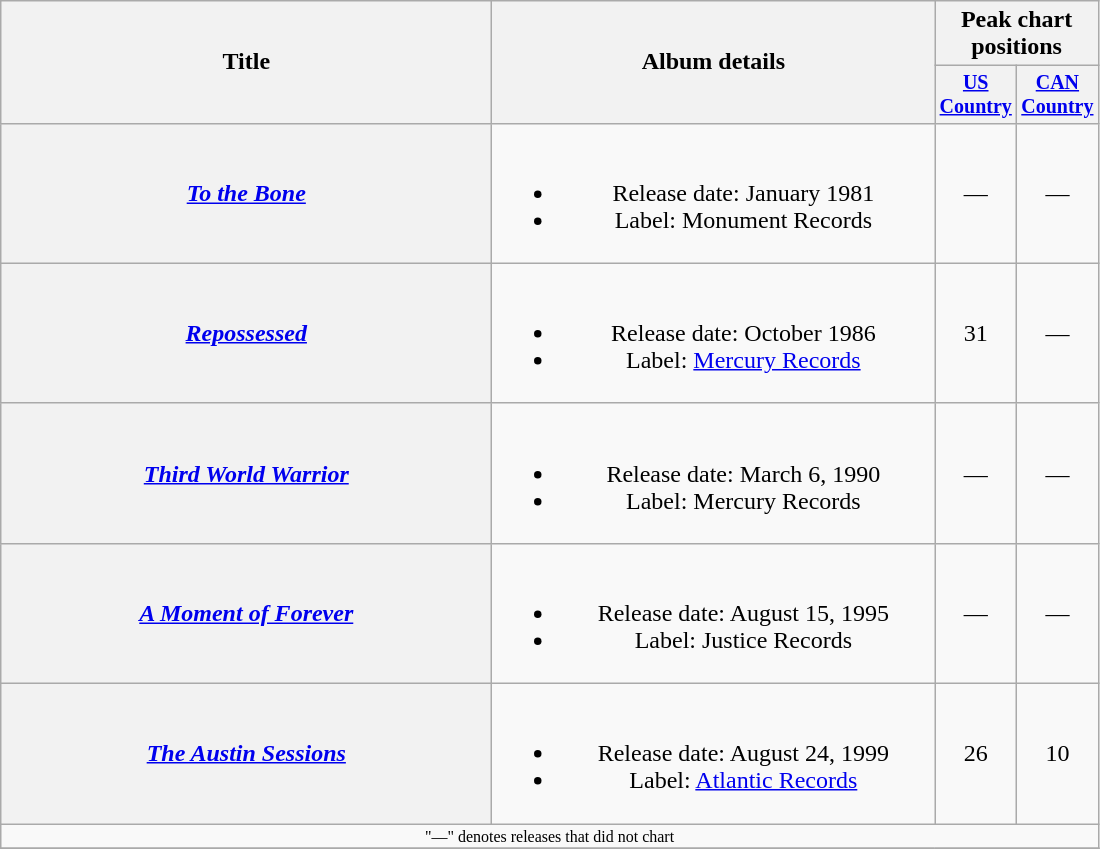<table class="wikitable plainrowheaders" style="text-align:center;">
<tr>
<th rowspan="2" style="width:20em;">Title</th>
<th rowspan="2" style="width:18em;">Album details</th>
<th colspan="3">Peak chart<br>positions</th>
</tr>
<tr style="font-size:smaller;">
<th width="45"><a href='#'>US Country</a></th>
<th width="45"><a href='#'>CAN Country</a></th>
</tr>
<tr>
<th scope="row"><em><a href='#'>To the Bone</a></em></th>
<td><br><ul><li>Release date: January 1981</li><li>Label: Monument Records</li></ul></td>
<td>—</td>
<td>—</td>
</tr>
<tr>
<th scope="row"><em><a href='#'>Repossessed</a></em></th>
<td><br><ul><li>Release date: October 1986</li><li>Label: <a href='#'>Mercury Records</a></li></ul></td>
<td>31</td>
<td>—</td>
</tr>
<tr>
<th scope="row"><em><a href='#'>Third World Warrior</a></em></th>
<td><br><ul><li>Release date: March 6, 1990</li><li>Label: Mercury Records</li></ul></td>
<td>—</td>
<td>—</td>
</tr>
<tr>
<th scope="row"><em><a href='#'>A Moment of Forever</a></em></th>
<td><br><ul><li>Release date: August 15, 1995</li><li>Label: Justice Records</li></ul></td>
<td>—</td>
<td>—</td>
</tr>
<tr>
<th scope="row"><em><a href='#'>The Austin Sessions</a></em></th>
<td><br><ul><li>Release date: August 24, 1999</li><li>Label: <a href='#'>Atlantic Records</a></li></ul></td>
<td>26</td>
<td>10</td>
</tr>
<tr>
<td colspan="4" style="font-size:8pt">"—" denotes releases that did not chart</td>
</tr>
<tr>
</tr>
</table>
